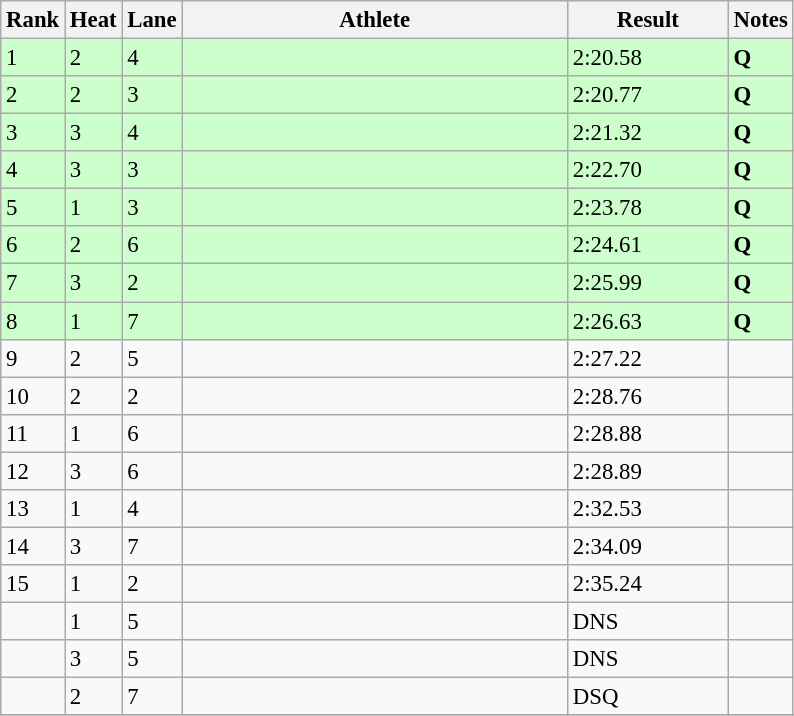<table class="wikitable" style="font-size:95%" style="width:35em;" style="text-align:center">
<tr>
<th>Rank</th>
<th>Heat</th>
<th>Lane</th>
<th width=250>Athlete</th>
<th width=100>Result</th>
<th>Notes</th>
</tr>
<tr bgcolor=ccffcc>
<td>1</td>
<td>2</td>
<td>4</td>
<td align=left></td>
<td>2:20.58</td>
<td><strong>Q</strong></td>
</tr>
<tr bgcolor=ccffcc>
<td>2</td>
<td>2</td>
<td>3</td>
<td align=left></td>
<td>2:20.77</td>
<td><strong>Q</strong></td>
</tr>
<tr bgcolor=ccffcc>
<td>3</td>
<td>3</td>
<td>4</td>
<td align=left></td>
<td>2:21.32</td>
<td><strong>Q</strong></td>
</tr>
<tr bgcolor=ccffcc>
<td>4</td>
<td>3</td>
<td>3</td>
<td align=left></td>
<td>2:22.70</td>
<td><strong>Q</strong></td>
</tr>
<tr bgcolor=ccffcc>
<td>5</td>
<td>1</td>
<td>3</td>
<td align=left></td>
<td>2:23.78</td>
<td><strong>Q</strong></td>
</tr>
<tr bgcolor=ccffcc>
<td>6</td>
<td>2</td>
<td>6</td>
<td align=left></td>
<td>2:24.61</td>
<td><strong>Q</strong></td>
</tr>
<tr bgcolor=ccffcc>
<td>7</td>
<td>3</td>
<td>2</td>
<td align=left></td>
<td>2:25.99</td>
<td><strong>Q</strong></td>
</tr>
<tr bgcolor=ccffcc>
<td>8</td>
<td>1</td>
<td>7</td>
<td align=left></td>
<td>2:26.63</td>
<td><strong>Q</strong></td>
</tr>
<tr>
<td>9</td>
<td>2</td>
<td>5</td>
<td align=left></td>
<td>2:27.22</td>
<td></td>
</tr>
<tr>
<td>10</td>
<td>2</td>
<td>2</td>
<td align=left></td>
<td>2:28.76</td>
<td></td>
</tr>
<tr>
<td>11</td>
<td>1</td>
<td>6</td>
<td align=left></td>
<td>2:28.88</td>
<td></td>
</tr>
<tr>
<td>12</td>
<td>3</td>
<td>6</td>
<td align=left></td>
<td>2:28.89</td>
<td></td>
</tr>
<tr>
<td>13</td>
<td>1</td>
<td>4</td>
<td align=left></td>
<td>2:32.53</td>
<td></td>
</tr>
<tr>
<td>14</td>
<td>3</td>
<td>7</td>
<td align=left></td>
<td>2:34.09</td>
<td></td>
</tr>
<tr>
<td>15</td>
<td>1</td>
<td>2</td>
<td align=left></td>
<td>2:35.24</td>
<td></td>
</tr>
<tr>
<td></td>
<td>1</td>
<td>5</td>
<td align=left></td>
<td>DNS</td>
<td></td>
</tr>
<tr>
<td></td>
<td>3</td>
<td>5</td>
<td align=left></td>
<td>DNS</td>
<td></td>
</tr>
<tr>
<td></td>
<td>2</td>
<td>7</td>
<td align=left></td>
<td>DSQ</td>
<td></td>
</tr>
<tr>
</tr>
</table>
